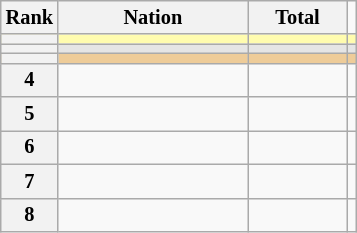<table class="wikitable sortable" style="text-align:center; font-size:85%">
<tr>
<th scope="col" style="width:20px;">Rank</th>
<th scope="col" style="width:120px;">Nation</th>
<th scope="col" style="width:60px;">Total</th>
</tr>
<tr bgcolor="fffcaf">
<th scope="row"></th>
<td align="left"></td>
<td></td>
<td></td>
</tr>
<tr bgcolor="e5e5e5">
<th scope="row"></th>
<td align="left"></td>
<td></td>
<td></td>
</tr>
<tr bgcolor="eecc99">
<th scope="row"></th>
<td align="left"></td>
<td></td>
<td></td>
</tr>
<tr>
<th scope="row">4</th>
<td align="left"></td>
<td></td>
<td></td>
</tr>
<tr>
<th scope="row">5</th>
<td align="left"></td>
<td></td>
<td></td>
</tr>
<tr>
<th scope="row">6</th>
<td align="left"></td>
<td></td>
<td></td>
</tr>
<tr>
<th scope="row">7</th>
<td align="left"></td>
<td></td>
<td></td>
</tr>
<tr>
<th scope="row">8</th>
<td align="left"></td>
<td></td>
<td></td>
</tr>
</table>
